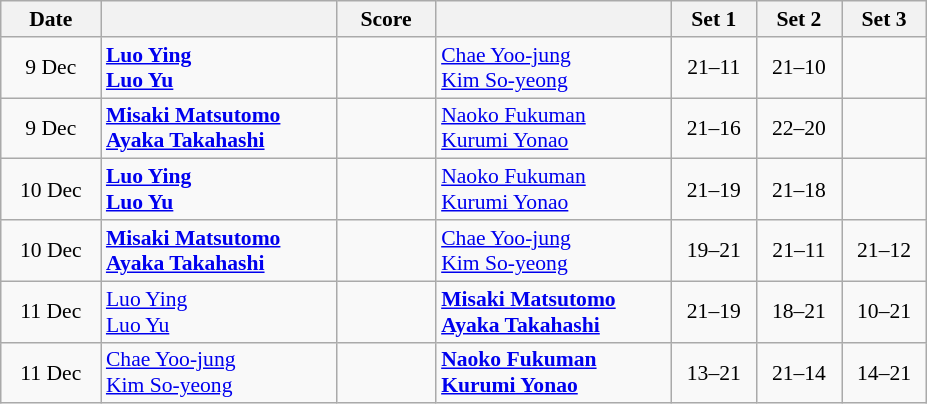<table class="wikitable" style="text-align: center; font-size:90% ">
<tr>
<th width="60">Date</th>
<th align="right" width="150"></th>
<th width="60">Score</th>
<th align="left" width="150"></th>
<th width="50">Set 1</th>
<th width="50">Set 2</th>
<th width="50">Set 3</th>
</tr>
<tr>
<td>9 Dec</td>
<td align=left><strong> <a href='#'>Luo Ying</a><br> <a href='#'>Luo Yu</a></strong></td>
<td align=center></td>
<td align=left> <a href='#'>Chae Yoo-jung</a><br> <a href='#'>Kim So-yeong</a></td>
<td>21–11</td>
<td>21–10</td>
<td></td>
</tr>
<tr>
<td>9 Dec</td>
<td align=left><strong> <a href='#'>Misaki Matsutomo</a><br> <a href='#'>Ayaka Takahashi</a></strong></td>
<td align=center></td>
<td align=left> <a href='#'>Naoko Fukuman</a><br> <a href='#'>Kurumi Yonao</a></td>
<td>21–16</td>
<td>22–20</td>
<td></td>
</tr>
<tr>
<td>10 Dec</td>
<td align=left><strong> <a href='#'>Luo Ying</a><br> <a href='#'>Luo Yu</a></strong></td>
<td align=center></td>
<td align=left> <a href='#'>Naoko Fukuman</a><br> <a href='#'>Kurumi Yonao</a></td>
<td>21–19</td>
<td>21–18</td>
<td></td>
</tr>
<tr>
<td>10 Dec</td>
<td align=left><strong> <a href='#'>Misaki Matsutomo</a><br> <a href='#'>Ayaka Takahashi</a></strong></td>
<td align=center></td>
<td align=left> <a href='#'>Chae Yoo-jung</a><br> <a href='#'>Kim So-yeong</a></td>
<td>19–21</td>
<td>21–11</td>
<td>21–12</td>
</tr>
<tr>
<td>11 Dec</td>
<td align=left> <a href='#'>Luo Ying</a><br> <a href='#'>Luo Yu</a></td>
<td align=center></td>
<td align=left><strong> <a href='#'>Misaki Matsutomo</a><br> <a href='#'>Ayaka Takahashi</a></strong></td>
<td>21–19</td>
<td>18–21</td>
<td>10–21</td>
</tr>
<tr>
<td>11 Dec</td>
<td align=left> <a href='#'>Chae Yoo-jung</a><br> <a href='#'>Kim So-yeong</a></td>
<td align=center></td>
<td align=left><strong> <a href='#'>Naoko Fukuman</a><br> <a href='#'>Kurumi Yonao</a></strong></td>
<td>13–21</td>
<td>21–14</td>
<td>14–21</td>
</tr>
</table>
